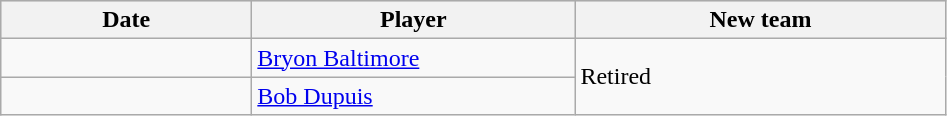<table class="wikitable">
<tr style="background:#ddd; text-align:center;">
<th style="width: 10em;">Date</th>
<th style="width: 13em;">Player</th>
<th style="width: 15em;">New team</th>
</tr>
<tr>
<td></td>
<td><a href='#'>Bryon Baltimore</a></td>
<td rowspan=2>Retired</td>
</tr>
<tr>
<td></td>
<td><a href='#'>Bob Dupuis</a></td>
</tr>
</table>
